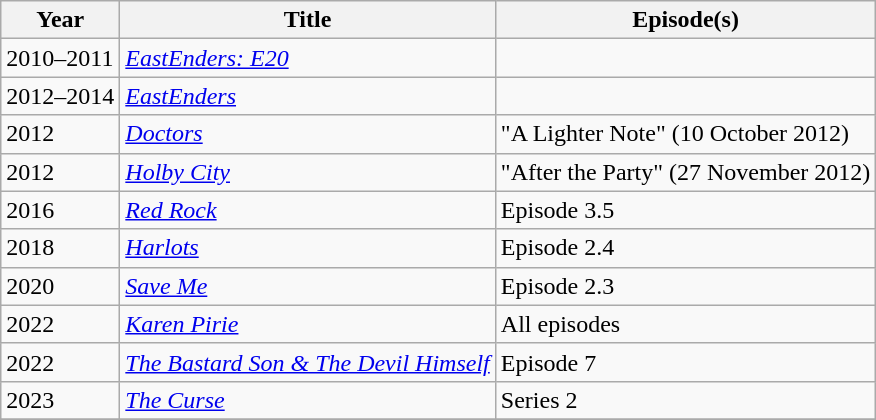<table class="wikitable sortable">
<tr align="center">
<th>Year</th>
<th>Title</th>
<th>Episode(s)</th>
</tr>
<tr>
<td>2010–2011</td>
<td><em><a href='#'>EastEnders: E20</a></em></td>
<td></td>
</tr>
<tr>
<td>2012–2014</td>
<td><em><a href='#'>EastEnders</a></em></td>
<td></td>
</tr>
<tr>
<td>2012</td>
<td><em><a href='#'>Doctors</a></em></td>
<td>"A Lighter Note" (10 October 2012)</td>
</tr>
<tr>
<td>2012</td>
<td><em><a href='#'>Holby City</a></em></td>
<td>"After the Party" (27 November 2012)</td>
</tr>
<tr>
<td>2016</td>
<td><em><a href='#'>Red Rock</a></em></td>
<td>Episode 3.5</td>
</tr>
<tr>
<td>2018</td>
<td><em><a href='#'>Harlots</a></em></td>
<td>Episode 2.4</td>
</tr>
<tr>
<td>2020</td>
<td><em><a href='#'>Save Me</a></em></td>
<td>Episode 2.3</td>
</tr>
<tr>
<td>2022</td>
<td><em><a href='#'>Karen Pirie</a></em></td>
<td>All episodes</td>
</tr>
<tr>
<td>2022</td>
<td><em><a href='#'>The Bastard Son & The Devil Himself</a></em></td>
<td>Episode 7</td>
</tr>
<tr>
<td>2023</td>
<td><em><a href='#'>The Curse</a></em></td>
<td>Series 2</td>
</tr>
<tr>
</tr>
</table>
